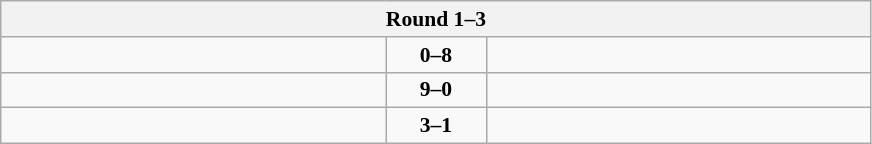<table class="wikitable" style="text-align: center; font-size:90% ">
<tr>
<th colspan="3">Round 1–3</th>
</tr>
<tr>
<td align="left" width="250"></td>
<td align="center" width="60"><strong>0–8</strong></td>
<td align="left" width="250"><strong></strong></td>
</tr>
<tr>
<td align="left" width="250"><strong></strong></td>
<td align="center" width="60"><strong>9–0</strong></td>
<td align="left" width="250"></td>
</tr>
<tr>
<td align="left" width="250"><strong></strong></td>
<td align="center" width="60"><strong>3–1</strong></td>
<td align="left" width="250"></td>
</tr>
</table>
